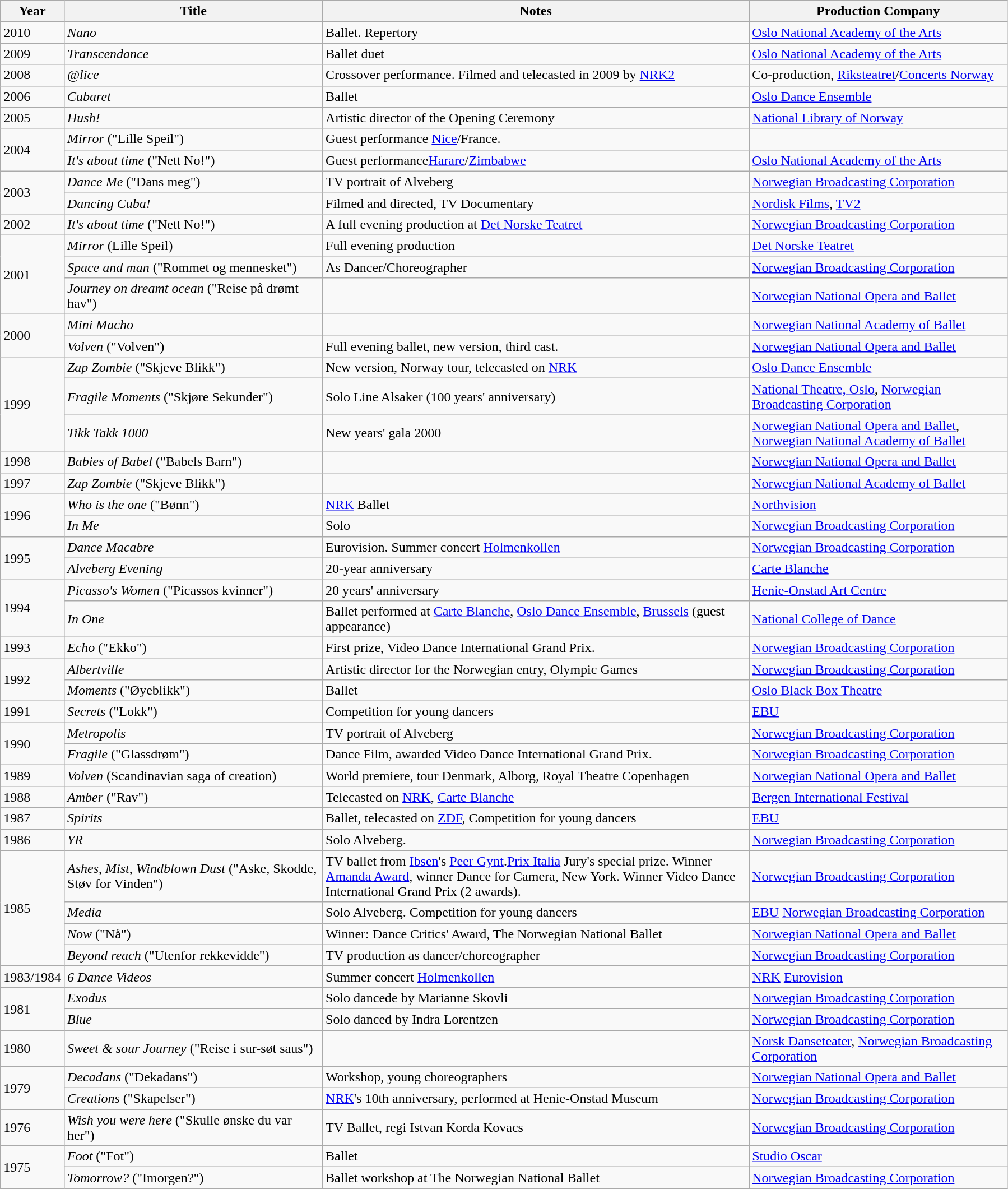<table class="wikitable">
<tr>
<th>Year</th>
<th style="width: 300px;">Title</th>
<th style="width: 500px;">Notes</th>
<th style="width: 300px;">Production Company</th>
</tr>
<tr>
<td>2010</td>
<td><em>Nano</em></td>
<td>Ballet. Repertory</td>
<td><a href='#'>Oslo National Academy of the Arts</a></td>
</tr>
<tr>
<td>2009</td>
<td><em>Transcendance</em></td>
<td>Ballet duet</td>
<td><a href='#'>Oslo National Academy of the Arts</a></td>
</tr>
<tr>
<td>2008</td>
<td><em>@lice</em></td>
<td>Crossover performance. Filmed and telecasted in 2009 by <a href='#'>NRK2</a></td>
<td>Co-production, <a href='#'>Riksteatret</a>/<a href='#'>Concerts Norway</a></td>
</tr>
<tr>
<td>2006</td>
<td><em>Cubaret</em></td>
<td>Ballet</td>
<td><a href='#'>Oslo Dance Ensemble</a></td>
</tr>
<tr>
<td>2005</td>
<td><em>Hush!</em></td>
<td>Artistic director of the Opening Ceremony</td>
<td><a href='#'>National Library of Norway</a></td>
</tr>
<tr>
<td rowspan="2">2004</td>
<td><em>Mirror</em> ("Lille Speil")</td>
<td>Guest performance <a href='#'>Nice</a>/France.</td>
<td></td>
</tr>
<tr>
<td><em>It's about time</em> ("Nett No!")</td>
<td>Guest performance<a href='#'>Harare</a>/<a href='#'>Zimbabwe</a></td>
<td><a href='#'>Oslo National Academy of the Arts</a></td>
</tr>
<tr>
<td rowspan="2">2003</td>
<td><em>Dance Me</em> ("Dans meg")</td>
<td>TV portrait of Alveberg</td>
<td><a href='#'>Norwegian Broadcasting Corporation</a></td>
</tr>
<tr>
<td><em>Dancing Cuba!</em></td>
<td>Filmed and directed, TV Documentary</td>
<td><a href='#'>Nordisk Films</a>, <a href='#'>TV2</a></td>
</tr>
<tr>
<td>2002</td>
<td><em>It's about time</em> ("Nett No!")</td>
<td>A full evening production at <a href='#'>Det Norske Teatret</a></td>
<td><a href='#'>Norwegian Broadcasting Corporation</a></td>
</tr>
<tr>
<td rowspan="3">2001</td>
<td><em>Mirror</em> (Lille Speil)</td>
<td>Full evening production</td>
<td><a href='#'>Det Norske Teatret</a></td>
</tr>
<tr>
<td><em>Space and man</em> ("Rommet og mennesket")</td>
<td>As Dancer/Choreographer</td>
<td><a href='#'>Norwegian Broadcasting Corporation</a></td>
</tr>
<tr>
<td><em>Journey on dreamt ocean</em> ("Reise på drømt hav")</td>
<td></td>
<td><a href='#'>Norwegian National Opera and Ballet</a></td>
</tr>
<tr>
<td rowspan="2">2000</td>
<td><em>Mini Macho</em></td>
<td></td>
<td><a href='#'>Norwegian National Academy of Ballet</a></td>
</tr>
<tr>
<td><em> Volven</em> ("Volven")</td>
<td>Full evening ballet, new version, third cast.</td>
<td><a href='#'>Norwegian National Opera and Ballet</a></td>
</tr>
<tr>
<td rowspan="3">1999</td>
<td><em>Zap Zombie</em> ("Skjeve Blikk")</td>
<td>New version, Norway tour, telecasted on <a href='#'>NRK</a></td>
<td><a href='#'>Oslo Dance Ensemble</a></td>
</tr>
<tr>
<td><em>Fragile Moments</em> ("Skjøre Sekunder")</td>
<td>Solo Line Alsaker (100 years' anniversary)</td>
<td><a href='#'>National Theatre, Oslo</a>, <a href='#'>Norwegian Broadcasting Corporation</a></td>
</tr>
<tr>
<td><em>Tikk Takk 1000</em></td>
<td>New years' gala 2000</td>
<td><a href='#'>Norwegian National Opera and Ballet</a>, <a href='#'>Norwegian National Academy of Ballet</a></td>
</tr>
<tr>
<td>1998</td>
<td><em>Babies of Babel</em> ("Babels Barn")</td>
<td></td>
<td><a href='#'>Norwegian National Opera and Ballet</a></td>
</tr>
<tr>
<td>1997</td>
<td><em>Zap Zombie</em> ("Skjeve Blikk")</td>
<td></td>
<td><a href='#'>Norwegian National Academy of Ballet</a></td>
</tr>
<tr>
<td rowspan="2">1996</td>
<td><em>Who is the one</em> ("Bønn")</td>
<td><a href='#'>NRK</a> Ballet</td>
<td><a href='#'>Northvision</a></td>
</tr>
<tr>
<td><em>In Me</em></td>
<td>Solo</td>
<td><a href='#'>Norwegian Broadcasting Corporation</a></td>
</tr>
<tr>
<td rowspan="2">1995</td>
<td><em>Dance Macabre</em></td>
<td>Eurovision. Summer concert <a href='#'>Holmenkollen</a></td>
<td><a href='#'>Norwegian Broadcasting Corporation</a></td>
</tr>
<tr>
<td><em>Alveberg Evening</em></td>
<td>20-year anniversary</td>
<td><a href='#'>Carte Blanche</a></td>
</tr>
<tr>
<td rowspan="2">1994</td>
<td><em>Picasso's Women</em> ("Picassos kvinner")</td>
<td>20 years' anniversary</td>
<td><a href='#'>Henie-Onstad Art Centre</a></td>
</tr>
<tr>
<td><em>In One</em></td>
<td>Ballet performed at <a href='#'>Carte Blanche</a>, <a href='#'>Oslo Dance Ensemble</a>, <a href='#'>Brussels</a> (guest appearance)</td>
<td><a href='#'>National College of Dance</a></td>
</tr>
<tr>
<td>1993</td>
<td><em>Echo</em> ("Ekko")</td>
<td>First prize, Video Dance International Grand Prix.</td>
<td><a href='#'>Norwegian Broadcasting Corporation</a></td>
</tr>
<tr>
<td rowspan="2">1992</td>
<td><em>Albertville</em></td>
<td>Artistic director for the Norwegian entry, Olympic Games</td>
<td><a href='#'>Norwegian Broadcasting Corporation</a></td>
</tr>
<tr>
<td><em>Moments</em> ("Øyeblikk")</td>
<td>Ballet</td>
<td><a href='#'>Oslo Black Box Theatre</a></td>
</tr>
<tr>
<td>1991</td>
<td><em>Secrets</em> ("Lokk")</td>
<td>Competition for young dancers</td>
<td><a href='#'>EBU</a></td>
</tr>
<tr>
<td rowspan="2">1990</td>
<td><em>Metropolis</em></td>
<td>TV portrait of Alveberg</td>
<td><a href='#'>Norwegian Broadcasting Corporation</a></td>
</tr>
<tr>
<td><em>Fragile</em> ("Glassdrøm")</td>
<td>Dance Film, awarded Video Dance International Grand Prix.</td>
<td><a href='#'>Norwegian Broadcasting Corporation</a></td>
</tr>
<tr>
<td>1989</td>
<td><em>Volven</em> (Scandinavian saga of creation)</td>
<td>World premiere, tour Denmark, Alborg, Royal Theatre Copenhagen</td>
<td><a href='#'>Norwegian National Opera and Ballet</a></td>
</tr>
<tr>
<td>1988</td>
<td><em>Amber</em> ("Rav")</td>
<td>Telecasted on <a href='#'>NRK</a>, <a href='#'>Carte Blanche</a></td>
<td><a href='#'>Bergen International Festival</a></td>
</tr>
<tr>
<td>1987</td>
<td><em>Spirits</em></td>
<td>Ballet, telecasted on <a href='#'>ZDF</a>, Competition for young dancers</td>
<td><a href='#'>EBU</a></td>
</tr>
<tr>
<td>1986</td>
<td><em>YR</em></td>
<td>Solo Alveberg.</td>
<td><a href='#'>Norwegian Broadcasting Corporation</a></td>
</tr>
<tr>
<td rowspan="4">1985</td>
<td><em>Ashes, Mist, Windblown Dust</em> ("Aske, Skodde, Støv for Vinden")</td>
<td>TV ballet from <a href='#'>Ibsen</a>'s <a href='#'>Peer Gynt</a>.<a href='#'>Prix Italia</a> Jury's special prize. Winner <a href='#'>Amanda Award</a>, winner Dance for Camera, New York. Winner Video Dance International Grand Prix (2 awards).</td>
<td><a href='#'>Norwegian Broadcasting Corporation</a></td>
</tr>
<tr>
<td><em>Media</em></td>
<td>Solo Alveberg. Competition for young dancers</td>
<td><a href='#'>EBU</a> <a href='#'>Norwegian Broadcasting Corporation</a></td>
</tr>
<tr>
<td><em>Now</em> ("Nå")</td>
<td>Winner: Dance Critics' Award, The Norwegian National Ballet</td>
<td><a href='#'>Norwegian National Opera and Ballet</a></td>
</tr>
<tr>
<td><em>Beyond reach</em> ("Utenfor rekkevidde")</td>
<td>TV production as dancer/choreographer</td>
<td><a href='#'>Norwegian Broadcasting Corporation</a></td>
</tr>
<tr>
<td>1983/1984</td>
<td><em>6 Dance Videos</em></td>
<td>Summer concert <a href='#'>Holmenkollen</a></td>
<td><a href='#'>NRK</a> <a href='#'>Eurovision</a></td>
</tr>
<tr>
<td rowspan="2">1981</td>
<td><em>Exodus</em></td>
<td>Solo dancede by Marianne Skovli</td>
<td><a href='#'>Norwegian Broadcasting Corporation</a></td>
</tr>
<tr>
<td><em>Blue</em></td>
<td>Solo danced by Indra Lorentzen</td>
<td><a href='#'>Norwegian Broadcasting Corporation</a></td>
</tr>
<tr>
<td>1980</td>
<td><em>Sweet & sour Journey</em> ("Reise i sur-søt saus")</td>
<td></td>
<td><a href='#'>Norsk Danseteater</a>, <a href='#'>Norwegian Broadcasting Corporation</a></td>
</tr>
<tr>
<td rowspan="2">1979</td>
<td><em>Decadans</em> ("Dekadans")</td>
<td>Workshop, young choreographers</td>
<td><a href='#'>Norwegian National Opera and Ballet</a></td>
</tr>
<tr>
<td><em>Creations</em> ("Skapelser")</td>
<td><a href='#'>NRK</a>'s 10th anniversary, performed at Henie-Onstad Museum</td>
<td><a href='#'>Norwegian Broadcasting Corporation</a></td>
</tr>
<tr>
<td>1976</td>
<td><em>Wish you were here</em> ("Skulle ønske du var her")</td>
<td>TV Ballet, regi Istvan Korda Kovacs</td>
<td><a href='#'>Norwegian Broadcasting Corporation</a></td>
</tr>
<tr>
<td rowspan="2">1975</td>
<td><em>Foot</em> ("Fot")</td>
<td>Ballet</td>
<td><a href='#'>Studio Oscar</a></td>
</tr>
<tr>
<td><em>Tomorrow?</em> ("Imorgen?")</td>
<td>Ballet workshop at The Norwegian National Ballet</td>
<td><a href='#'>Norwegian Broadcasting Corporation</a></td>
</tr>
</table>
